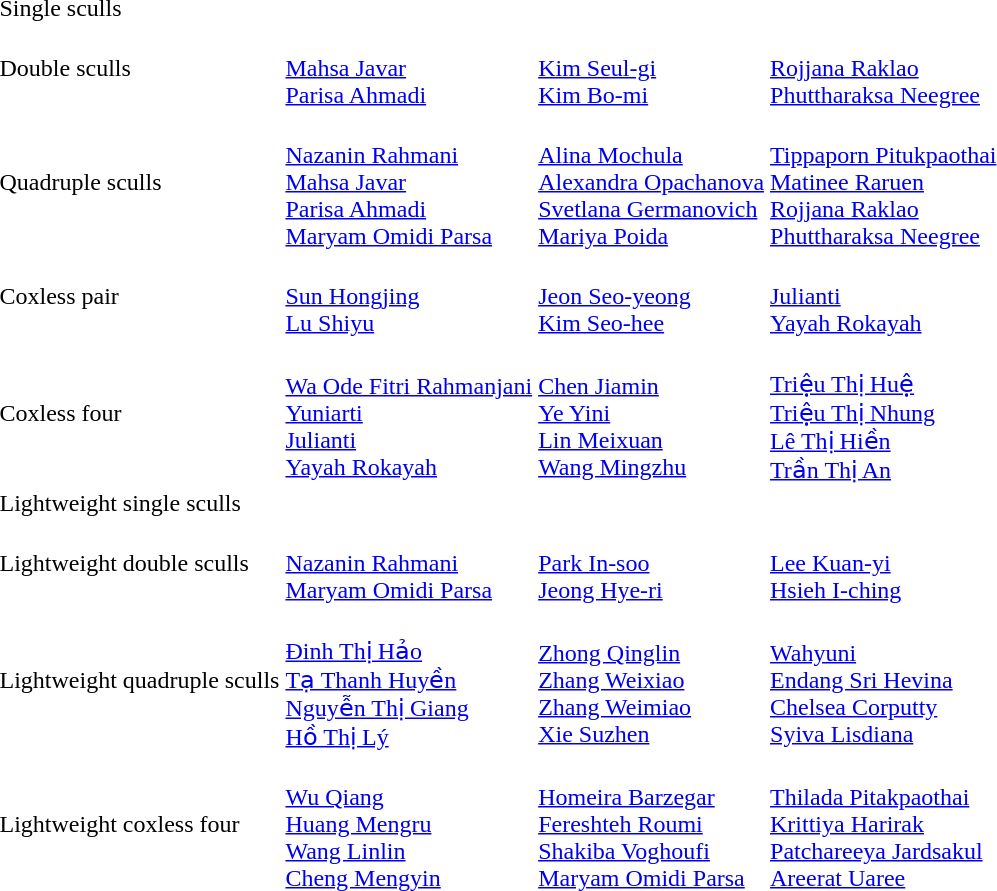<table>
<tr>
<td>Single sculls</td>
<td></td>
<td></td>
<td></td>
</tr>
<tr>
<td>Double sculls</td>
<td><br><a href='#'>Mahsa Javar</a><br><a href='#'>Parisa Ahmadi</a></td>
<td><br><a href='#'>Kim Seul-gi</a><br><a href='#'>Kim Bo-mi</a></td>
<td><br><a href='#'>Rojjana Raklao</a><br><a href='#'>Phuttharaksa Neegree</a></td>
</tr>
<tr>
<td>Quadruple sculls</td>
<td><br><a href='#'>Nazanin Rahmani</a><br><a href='#'>Mahsa Javar</a><br><a href='#'>Parisa Ahmadi</a><br><a href='#'>Maryam Omidi Parsa</a></td>
<td><br><a href='#'>Alina Mochula</a><br><a href='#'>Alexandra Opachanova</a><br><a href='#'>Svetlana Germanovich</a><br><a href='#'>Mariya Poida</a></td>
<td><br><a href='#'>Tippaporn Pitukpaothai</a><br><a href='#'>Matinee Raruen</a><br><a href='#'>Rojjana Raklao</a><br><a href='#'>Phuttharaksa Neegree</a></td>
</tr>
<tr>
<td>Coxless pair</td>
<td><br><a href='#'>Sun Hongjing</a><br><a href='#'>Lu Shiyu</a></td>
<td><br><a href='#'>Jeon Seo-yeong</a><br><a href='#'>Kim Seo-hee</a></td>
<td><br><a href='#'>Julianti</a><br><a href='#'>Yayah Rokayah</a></td>
</tr>
<tr>
<td>Coxless four</td>
<td><br><a href='#'>Wa Ode Fitri Rahmanjani</a><br><a href='#'>Yuniarti</a><br><a href='#'>Julianti</a><br><a href='#'>Yayah Rokayah</a></td>
<td><br><a href='#'>Chen Jiamin</a><br><a href='#'>Ye Yini</a><br><a href='#'>Lin Meixuan</a><br><a href='#'>Wang Mingzhu</a></td>
<td><br><a href='#'>Triệu Thị Huệ</a><br><a href='#'>Triệu Thị Nhung</a><br><a href='#'>Lê Thị Hiền</a><br><a href='#'>Trần Thị An</a></td>
</tr>
<tr>
<td>Lightweight single sculls</td>
<td></td>
<td></td>
<td></td>
</tr>
<tr>
<td>Lightweight double sculls</td>
<td><br><a href='#'>Nazanin Rahmani</a><br><a href='#'>Maryam Omidi Parsa</a></td>
<td><br><a href='#'>Park In-soo</a><br><a href='#'>Jeong Hye-ri</a></td>
<td><br><a href='#'>Lee Kuan-yi</a><br><a href='#'>Hsieh I-ching</a></td>
</tr>
<tr>
<td>Lightweight quadruple sculls</td>
<td><br><a href='#'>Đinh Thị Hảo</a><br><a href='#'>Tạ Thanh Huyền</a><br><a href='#'>Nguyễn Thị Giang</a><br><a href='#'>Hồ Thị Lý</a></td>
<td><br><a href='#'>Zhong Qinglin</a><br><a href='#'>Zhang Weixiao</a><br><a href='#'>Zhang Weimiao</a><br><a href='#'>Xie Suzhen</a></td>
<td><br><a href='#'>Wahyuni</a><br><a href='#'>Endang Sri Hevina</a><br><a href='#'>Chelsea Corputty</a><br><a href='#'>Syiva Lisdiana</a></td>
</tr>
<tr>
<td>Lightweight coxless four</td>
<td><br><a href='#'>Wu Qiang</a><br><a href='#'>Huang Mengru</a><br><a href='#'>Wang Linlin</a><br><a href='#'>Cheng Mengyin</a></td>
<td><br><a href='#'>Homeira Barzegar</a><br><a href='#'>Fereshteh Roumi</a><br><a href='#'>Shakiba Voghoufi</a><br><a href='#'>Maryam Omidi Parsa</a></td>
<td><br><a href='#'>Thilada Pitakpaothai</a><br><a href='#'>Krittiya Harirak</a><br><a href='#'>Patchareeya Jardsakul</a><br><a href='#'>Areerat Uaree</a></td>
</tr>
</table>
